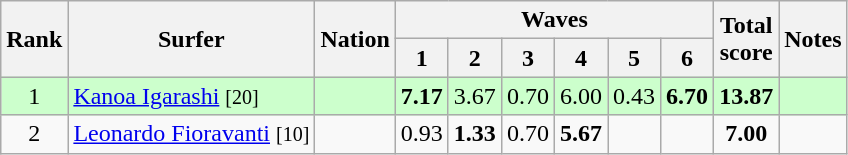<table class="wikitable sortable" style="text-align:center">
<tr>
<th rowspan=2>Rank</th>
<th rowspan=2>Surfer</th>
<th rowspan=2>Nation</th>
<th colspan=6>Waves</th>
<th rowspan=2>Total<br>score</th>
<th rowspan=2>Notes</th>
</tr>
<tr>
<th>1</th>
<th>2</th>
<th>3</th>
<th>4</th>
<th>5</th>
<th>6</th>
</tr>
<tr bgcolor=ccffcc>
<td>1</td>
<td align=left><a href='#'>Kanoa Igarashi</a> <small>[20]</small></td>
<td align=left></td>
<td><strong>7.17</strong></td>
<td>3.67</td>
<td>0.70</td>
<td>6.00</td>
<td>0.43</td>
<td><strong>6.70</strong></td>
<td><strong>13.87</strong></td>
<td></td>
</tr>
<tr>
<td>2</td>
<td align=left><a href='#'>Leonardo Fioravanti</a> <small>[10]</small></td>
<td align=left></td>
<td>0.93</td>
<td><strong>1.33</strong></td>
<td>0.70</td>
<td><strong>5.67</strong></td>
<td></td>
<td></td>
<td><strong>7.00</strong></td>
<td></td>
</tr>
</table>
